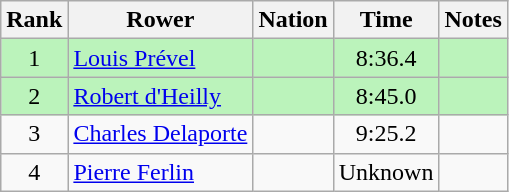<table class="wikitable sortable" style="text-align:center">
<tr>
<th>Rank</th>
<th>Rower</th>
<th>Nation</th>
<th>Time</th>
<th>Notes</th>
</tr>
<tr bgcolor=bbf3bb>
<td>1</td>
<td align=left><a href='#'>Louis Prével</a></td>
<td align=left></td>
<td>8:36.4</td>
<td></td>
</tr>
<tr bgcolor=bbf3bb>
<td>2</td>
<td align=left><a href='#'>Robert d'Heilly</a></td>
<td align=left></td>
<td>8:45.0</td>
<td></td>
</tr>
<tr>
<td>3</td>
<td align=left><a href='#'>Charles Delaporte</a></td>
<td align=left></td>
<td>9:25.2</td>
<td></td>
</tr>
<tr>
<td>4</td>
<td align=left><a href='#'>Pierre Ferlin</a></td>
<td align=left></td>
<td data-sort-value=9:99.9>Unknown</td>
<td></td>
</tr>
</table>
